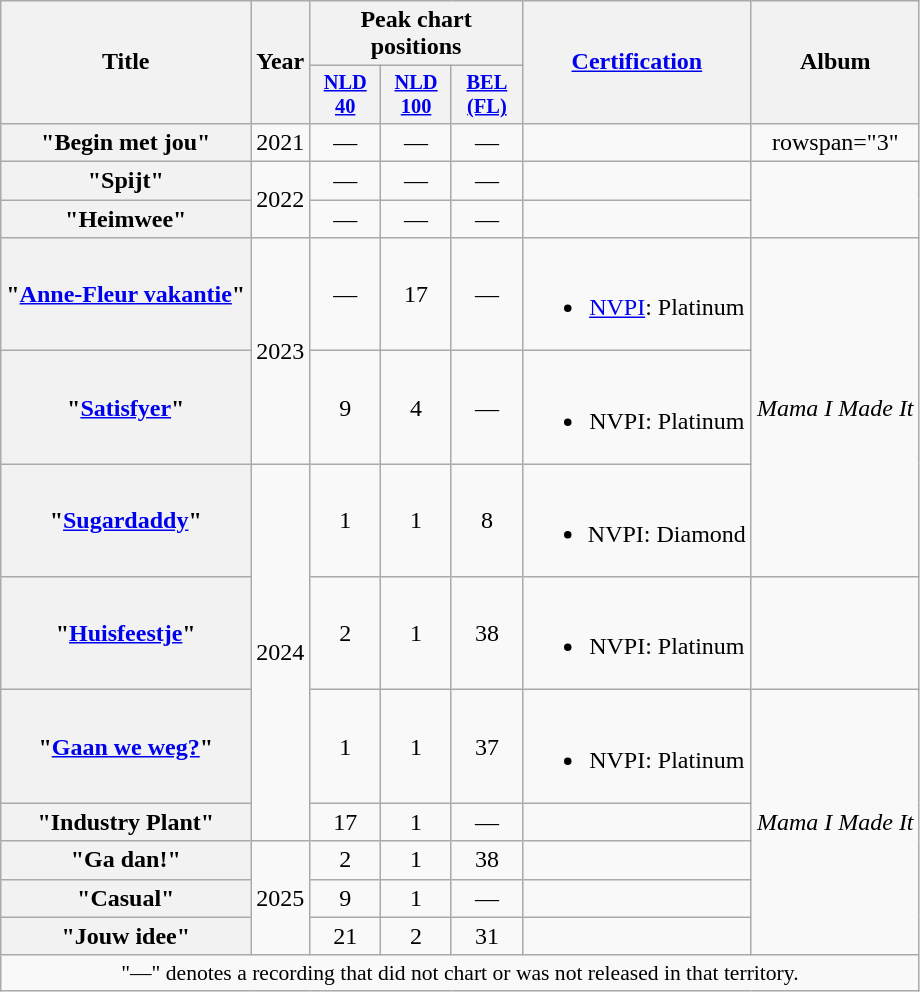<table class="wikitable plainrowheaders" style="text-align:center">
<tr>
<th scope="col" rowspan="2">Title</th>
<th scope="col" rowspan="2">Year</th>
<th scope="col" colspan="3">Peak chart positions</th>
<th scope="col" rowspan="2"><a href='#'>Certification</a></th>
<th scope="col" rowspan="2">Album</th>
</tr>
<tr>
<th scope="col" style="width:3em; font-size:85%"><a href='#'>NLD<br>40</a><br></th>
<th scope="col" style="width:3em; font-size:85%"><a href='#'>NLD<br>100</a><br></th>
<th scope="col" style="width:3em; font-size:85%"><a href='#'>BEL<br>(FL)</a><br></th>
</tr>
<tr>
<th scope="row">"Begin met jou"</th>
<td>2021</td>
<td>—</td>
<td>—</td>
<td>—</td>
<td></td>
<td>rowspan="3" </td>
</tr>
<tr>
<th scope="row">"Spijt"</th>
<td rowspan="2">2022</td>
<td>—</td>
<td>—</td>
<td>—</td>
<td></td>
</tr>
<tr>
<th scope="row">"Heimwee"</th>
<td>—</td>
<td>—</td>
<td>—</td>
<td></td>
</tr>
<tr>
<th scope="row">"<a href='#'>Anne-Fleur vakantie</a>"</th>
<td rowspan="2">2023</td>
<td>—</td>
<td>17</td>
<td>—</td>
<td><br><ul><li><a href='#'>NVPI</a>: Platinum</li></ul></td>
<td rowspan="3"><em>Mama I Made It</em></td>
</tr>
<tr>
<th scope="row">"<a href='#'>Satisfyer</a>"</th>
<td>9</td>
<td>4</td>
<td>—</td>
<td><br><ul><li>NVPI: Platinum</li></ul></td>
</tr>
<tr>
<th scope="row">"<a href='#'>Sugardaddy</a>"</th>
<td rowspan="4">2024</td>
<td>1</td>
<td>1</td>
<td>8</td>
<td><br><ul><li>NVPI: Diamond</li></ul></td>
</tr>
<tr>
<th scope="row">"<a href='#'>Huisfeestje</a>"<br></th>
<td>2</td>
<td>1</td>
<td>38</td>
<td><br><ul><li>NVPI: Platinum</li></ul></td>
<td></td>
</tr>
<tr>
<th scope="row">"<a href='#'>Gaan we weg?</a>"<br></th>
<td>1</td>
<td>1</td>
<td>37</td>
<td><br><ul><li>NVPI: Platinum</li></ul></td>
<td rowspan="5"><em>Mama I Made It</em></td>
</tr>
<tr>
<th scope="row">"Industry Plant"</th>
<td>17</td>
<td>1</td>
<td>—</td>
<td></td>
</tr>
<tr>
<th scope="row">"Ga dan!"</th>
<td rowspan="3">2025</td>
<td>2</td>
<td>1</td>
<td>38</td>
<td></td>
</tr>
<tr>
<th scope="row">"Casual"</th>
<td>9</td>
<td>1</td>
<td>—</td>
<td></td>
</tr>
<tr>
<th scope="row">"Jouw idee"</th>
<td>21</td>
<td>2</td>
<td>31</td>
<td></td>
</tr>
<tr>
<td colspan="10" style="font-size:90%">"—" denotes a recording that did not chart or was not released in that territory.</td>
</tr>
</table>
